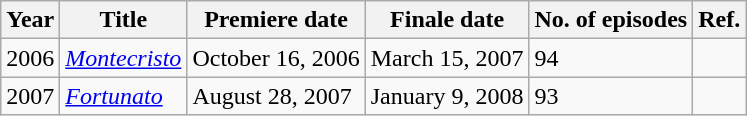<table class="wikitable">
<tr>
<th>Year</th>
<th>Title</th>
<th>Premiere date</th>
<th>Finale date</th>
<th>No. of episodes</th>
<th>Ref.</th>
</tr>
<tr>
<td>2006</td>
<td><em><a href='#'>Montecristo</a></em></td>
<td>October 16, 2006</td>
<td>March 15, 2007</td>
<td>94</td>
<td></td>
</tr>
<tr>
<td>2007</td>
<td><em><a href='#'>Fortunato</a></em></td>
<td>August 28, 2007</td>
<td>January 9, 2008</td>
<td>93</td>
<td></td>
</tr>
</table>
